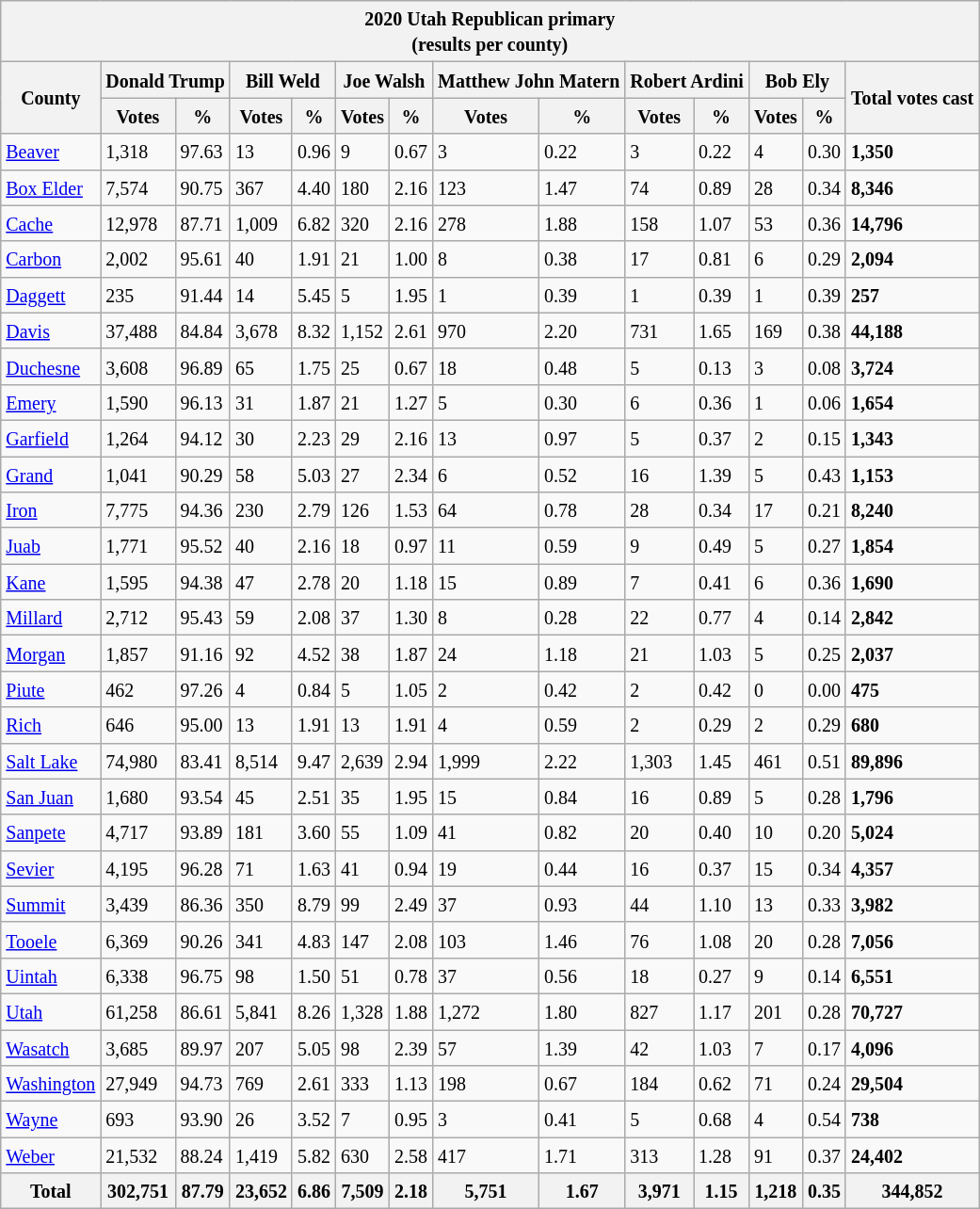<table class="wikitable sortable mw-collapsible mw-collapsed">
<tr>
<th colspan="14"><small>2020 Utah Republican primary</small><br><small>(results per county)</small></th>
</tr>
<tr>
<th rowspan="2"><small>County</small></th>
<th colspan="2"><small>Donald Trump</small></th>
<th colspan="2"><small>Bill Weld</small></th>
<th colspan="2"><small>Joe Walsh</small></th>
<th colspan="2"><small>Matthew John Matern</small></th>
<th colspan="2"><small>Robert Ardini</small></th>
<th colspan="2"><small>Bob Ely</small></th>
<th rowspan="2"><small>Total votes cast</small></th>
</tr>
<tr>
<th><small>Votes</small></th>
<th><small>%</small></th>
<th><small>Votes</small></th>
<th><small>%</small></th>
<th><small>Votes</small></th>
<th><small>%</small></th>
<th><small>Votes</small></th>
<th><small>%</small></th>
<th><small>Votes</small></th>
<th><small>%</small></th>
<th><small>Votes</small></th>
<th><small>%</small></th>
</tr>
<tr>
<td><small><a href='#'>Beaver</a></small></td>
<td><small>1,318</small></td>
<td><small>97.63</small></td>
<td><small>13</small></td>
<td><small>0.96</small></td>
<td><small>9</small></td>
<td><small>0.67</small></td>
<td><small>3</small></td>
<td><small>0.22</small></td>
<td><small>3</small></td>
<td><small>0.22</small></td>
<td><small>4</small></td>
<td><small>0.30</small></td>
<td><strong><small>1,350</small></strong></td>
</tr>
<tr>
<td><small><a href='#'>Box Elder</a></small></td>
<td><small>7,574</small></td>
<td><small>90.75</small></td>
<td><small>367</small></td>
<td><small>4.40</small></td>
<td><small>180</small></td>
<td><small>2.16</small></td>
<td><small>123</small></td>
<td><small>1.47</small></td>
<td><small>74</small></td>
<td><small>0.89</small></td>
<td><small>28</small></td>
<td><small>0.34</small></td>
<td><strong><small>8,346</small></strong></td>
</tr>
<tr>
<td><small><a href='#'>Cache</a></small></td>
<td><small>12,978</small></td>
<td><small>87.71</small></td>
<td><small>1,009</small></td>
<td><small>6.82</small></td>
<td><small>320</small></td>
<td><small>2.16</small></td>
<td><small>278</small></td>
<td><small>1.88</small></td>
<td><small>158</small></td>
<td><small>1.07</small></td>
<td><small>53</small></td>
<td><small>0.36</small></td>
<td><strong><small>14,796</small></strong></td>
</tr>
<tr>
<td><small><a href='#'>Carbon</a></small></td>
<td><small>2,002</small></td>
<td><small>95.61</small></td>
<td><small>40</small></td>
<td><small>1.91</small></td>
<td><small>21</small></td>
<td><small>1.00</small></td>
<td><small>8</small></td>
<td><small>0.38</small></td>
<td><small>17</small></td>
<td><small>0.81</small></td>
<td><small>6</small></td>
<td><small>0.29</small></td>
<td><strong><small>2,094</small></strong></td>
</tr>
<tr>
<td><small><a href='#'>Daggett</a></small></td>
<td><small>235</small></td>
<td><small>91.44</small></td>
<td><small>14</small></td>
<td><small>5.45</small></td>
<td><small>5</small></td>
<td><small>1.95</small></td>
<td><small>1</small></td>
<td><small>0.39</small></td>
<td><small>1</small></td>
<td><small>0.39</small></td>
<td><small>1</small></td>
<td><small>0.39</small></td>
<td><strong><small>257</small></strong></td>
</tr>
<tr>
<td><small><a href='#'>Davis</a></small></td>
<td><small>37,488</small></td>
<td><small>84.84</small></td>
<td><small>3,678</small></td>
<td><small>8.32</small></td>
<td><small>1,152</small></td>
<td><small>2.61</small></td>
<td><small>970</small></td>
<td><small>2.20</small></td>
<td><small>731</small></td>
<td><small>1.65</small></td>
<td><small>169</small></td>
<td><small>0.38</small></td>
<td><strong><small>44,188</small></strong></td>
</tr>
<tr>
<td><small><a href='#'>Duchesne</a></small></td>
<td><small>3,608</small></td>
<td><small>96.89</small></td>
<td><small>65</small></td>
<td><small>1.75</small></td>
<td><small>25</small></td>
<td><small>0.67</small></td>
<td><small>18</small></td>
<td><small>0.48</small></td>
<td><small>5</small></td>
<td><small>0.13</small></td>
<td><small>3</small></td>
<td><small>0.08</small></td>
<td><strong><small>3,724</small></strong></td>
</tr>
<tr>
<td><small><a href='#'>Emery</a></small></td>
<td><small>1,590</small></td>
<td><small>96.13</small></td>
<td><small>31</small></td>
<td><small>1.87</small></td>
<td><small>21</small></td>
<td><small>1.27</small></td>
<td><small>5</small></td>
<td><small>0.30</small></td>
<td><small>6</small></td>
<td><small>0.36</small></td>
<td><small>1</small></td>
<td><small>0.06</small></td>
<td><strong><small>1,654</small></strong></td>
</tr>
<tr>
<td><small><a href='#'>Garfield</a></small></td>
<td><small>1,264</small></td>
<td><small>94.12</small></td>
<td><small>30</small></td>
<td><small>2.23</small></td>
<td><small>29</small></td>
<td><small>2.16</small></td>
<td><small>13</small></td>
<td><small>0.97</small></td>
<td><small>5</small></td>
<td><small>0.37</small></td>
<td><small>2</small></td>
<td><small>0.15</small></td>
<td><strong><small>1,343</small></strong></td>
</tr>
<tr>
<td><small><a href='#'>Grand</a></small></td>
<td><small>1,041</small></td>
<td><small>90.29</small></td>
<td><small>58</small></td>
<td><small>5.03</small></td>
<td><small>27</small></td>
<td><small>2.34</small></td>
<td><small>6</small></td>
<td><small>0.52</small></td>
<td><small>16</small></td>
<td><small>1.39</small></td>
<td><small>5</small></td>
<td><small>0.43</small></td>
<td><strong><small>1,153</small></strong></td>
</tr>
<tr>
<td><small><a href='#'>Iron</a></small></td>
<td><small>7,775</small></td>
<td><small>94.36</small></td>
<td><small>230</small></td>
<td><small>2.79</small></td>
<td><small>126</small></td>
<td><small>1.53</small></td>
<td><small>64</small></td>
<td><small>0.78</small></td>
<td><small>28</small></td>
<td><small>0.34</small></td>
<td><small>17</small></td>
<td><small>0.21</small></td>
<td><strong><small>8,240</small></strong></td>
</tr>
<tr>
<td><small><a href='#'>Juab</a></small></td>
<td><small>1,771</small></td>
<td><small>95.52</small></td>
<td><small>40</small></td>
<td><small>2.16</small></td>
<td><small>18</small></td>
<td><small>0.97</small></td>
<td><small>11</small></td>
<td><small>0.59</small></td>
<td><small>9</small></td>
<td><small>0.49</small></td>
<td><small>5</small></td>
<td><small>0.27</small></td>
<td><strong><small>1,854</small></strong></td>
</tr>
<tr>
<td><small><a href='#'>Kane</a></small></td>
<td><small>1,595</small></td>
<td><small>94.38</small></td>
<td><small>47</small></td>
<td><small>2.78</small></td>
<td><small>20</small></td>
<td><small>1.18</small></td>
<td><small>15</small></td>
<td><small>0.89</small></td>
<td><small>7</small></td>
<td><small>0.41</small></td>
<td><small>6</small></td>
<td><small>0.36</small></td>
<td><strong><small>1,690</small></strong></td>
</tr>
<tr>
<td><small><a href='#'>Millard</a></small></td>
<td><small>2,712</small></td>
<td><small>95.43</small></td>
<td><small>59</small></td>
<td><small>2.08</small></td>
<td><small>37</small></td>
<td><small>1.30</small></td>
<td><small>8</small></td>
<td><small>0.28</small></td>
<td><small>22</small></td>
<td><small>0.77</small></td>
<td><small>4</small></td>
<td><small>0.14</small></td>
<td><strong><small>2,842</small></strong></td>
</tr>
<tr>
<td><small><a href='#'>Morgan</a></small></td>
<td><small>1,857</small></td>
<td><small>91.16</small></td>
<td><small>92</small></td>
<td><small>4.52</small></td>
<td><small>38</small></td>
<td><small>1.87</small></td>
<td><small>24</small></td>
<td><small>1.18</small></td>
<td><small>21</small></td>
<td><small>1.03</small></td>
<td><small>5</small></td>
<td><small>0.25</small></td>
<td><strong><small>2,037</small></strong></td>
</tr>
<tr>
<td><small><a href='#'>Piute</a></small></td>
<td><small>462</small></td>
<td><small>97.26</small></td>
<td><small>4</small></td>
<td><small>0.84</small></td>
<td><small>5</small></td>
<td><small>1.05</small></td>
<td><small>2</small></td>
<td><small>0.42</small></td>
<td><small>2</small></td>
<td><small>0.42</small></td>
<td><small>0</small></td>
<td><small>0.00</small></td>
<td><strong><small>475</small></strong></td>
</tr>
<tr>
<td><small><a href='#'>Rich</a></small></td>
<td><small>646</small></td>
<td><small>95.00</small></td>
<td><small>13</small></td>
<td><small>1.91</small></td>
<td><small>13</small></td>
<td><small>1.91</small></td>
<td><small>4</small></td>
<td><small>0.59</small></td>
<td><small>2</small></td>
<td><small>0.29</small></td>
<td><small>2</small></td>
<td><small>0.29</small></td>
<td><strong><small>680</small></strong></td>
</tr>
<tr>
<td><small><a href='#'>Salt Lake</a></small></td>
<td><small>74,980</small></td>
<td><small>83.41</small></td>
<td><small>8,514</small></td>
<td><small>9.47</small></td>
<td><small>2,639</small></td>
<td><small>2.94</small></td>
<td><small>1,999</small></td>
<td><small>2.22</small></td>
<td><small>1,303</small></td>
<td><small>1.45</small></td>
<td><small>461</small></td>
<td><small>0.51</small></td>
<td><strong><small>89,896</small></strong></td>
</tr>
<tr>
<td><small><a href='#'>San Juan</a></small></td>
<td><small>1,680</small></td>
<td><small>93.54</small></td>
<td><small>45</small></td>
<td><small>2.51</small></td>
<td><small>35</small></td>
<td><small>1.95</small></td>
<td><small>15</small></td>
<td><small>0.84</small></td>
<td><small>16</small></td>
<td><small>0.89</small></td>
<td><small>5</small></td>
<td><small>0.28</small></td>
<td><strong><small>1,796</small></strong></td>
</tr>
<tr>
<td><small><a href='#'>Sanpete</a></small></td>
<td><small>4,717</small></td>
<td><small>93.89</small></td>
<td><small>181</small></td>
<td><small>3.60</small></td>
<td><small>55</small></td>
<td><small>1.09</small></td>
<td><small>41</small></td>
<td><small>0.82</small></td>
<td><small>20</small></td>
<td><small>0.40</small></td>
<td><small>10</small></td>
<td><small>0.20</small></td>
<td><strong><small>5,024</small></strong></td>
</tr>
<tr>
<td><small><a href='#'>Sevier</a></small></td>
<td><small>4,195</small></td>
<td><small>96.28</small></td>
<td><small>71</small></td>
<td><small>1.63</small></td>
<td><small>41</small></td>
<td><small>0.94</small></td>
<td><small>19</small></td>
<td><small>0.44</small></td>
<td><small>16</small></td>
<td><small>0.37</small></td>
<td><small>15</small></td>
<td><small>0.34</small></td>
<td><strong><small>4,357</small></strong></td>
</tr>
<tr>
<td><small><a href='#'>Summit</a></small></td>
<td><small>3,439</small></td>
<td><small>86.36</small></td>
<td><small>350</small></td>
<td><small>8.79</small></td>
<td><small>99</small></td>
<td><small>2.49</small></td>
<td><small>37</small></td>
<td><small>0.93</small></td>
<td><small>44</small></td>
<td><small>1.10</small></td>
<td><small>13</small></td>
<td><small>0.33</small></td>
<td><strong><small>3,982</small></strong></td>
</tr>
<tr>
<td><small><a href='#'>Tooele</a></small></td>
<td><small>6,369</small></td>
<td><small>90.26</small></td>
<td><small>341</small></td>
<td><small>4.83</small></td>
<td><small>147</small></td>
<td><small>2.08</small></td>
<td><small>103</small></td>
<td><small>1.46</small></td>
<td><small>76</small></td>
<td><small>1.08</small></td>
<td><small>20</small></td>
<td><small>0.28</small></td>
<td><strong><small>7,056</small></strong></td>
</tr>
<tr>
<td><small><a href='#'>Uintah</a></small></td>
<td><small>6,338</small></td>
<td><small>96.75</small></td>
<td><small>98</small></td>
<td><small>1.50</small></td>
<td><small>51</small></td>
<td><small>0.78</small></td>
<td><small>37</small></td>
<td><small>0.56</small></td>
<td><small>18</small></td>
<td><small>0.27</small></td>
<td><small>9</small></td>
<td><small>0.14</small></td>
<td><strong><small>6,551</small></strong></td>
</tr>
<tr>
<td><small><a href='#'>Utah</a></small></td>
<td><small>61,258</small></td>
<td><small>86.61</small></td>
<td><small>5,841</small></td>
<td><small>8.26</small></td>
<td><small>1,328</small></td>
<td><small>1.88</small></td>
<td><small>1,272</small></td>
<td><small>1.80</small></td>
<td><small>827</small></td>
<td><small>1.17</small></td>
<td><small>201</small></td>
<td><small>0.28</small></td>
<td><strong><small>70,727</small></strong></td>
</tr>
<tr>
<td><small><a href='#'>Wasatch</a></small></td>
<td><small>3,685</small></td>
<td><small>89.97</small></td>
<td><small>207</small></td>
<td><small>5.05</small></td>
<td><small>98</small></td>
<td><small>2.39</small></td>
<td><small>57</small></td>
<td><small>1.39</small></td>
<td><small>42</small></td>
<td><small>1.03</small></td>
<td><small>7</small></td>
<td><small>0.17</small></td>
<td><strong><small>4,096</small></strong></td>
</tr>
<tr>
<td><small><a href='#'>Washington</a></small></td>
<td><small>27,949</small></td>
<td><small>94.73</small></td>
<td><small>769</small></td>
<td><small>2.61</small></td>
<td><small>333</small></td>
<td><small>1.13</small></td>
<td><small>198</small></td>
<td><small>0.67</small></td>
<td><small>184</small></td>
<td><small>0.62</small></td>
<td><small>71</small></td>
<td><small>0.24</small></td>
<td><strong><small>29,504</small></strong></td>
</tr>
<tr>
<td><small><a href='#'>Wayne</a></small></td>
<td><small>693</small></td>
<td><small>93.90</small></td>
<td><small>26</small></td>
<td><small>3.52</small></td>
<td><small>7</small></td>
<td><small>0.95</small></td>
<td><small>3</small></td>
<td><small>0.41</small></td>
<td><small>5</small></td>
<td><small>0.68</small></td>
<td><small>4</small></td>
<td><small>0.54</small></td>
<td><strong><small>738</small></strong></td>
</tr>
<tr>
<td><small><a href='#'>Weber</a></small></td>
<td><small>21,532</small></td>
<td><small>88.24</small></td>
<td><small>1,419</small></td>
<td><small>5.82</small></td>
<td><small>630</small></td>
<td><small>2.58</small></td>
<td><small>417</small></td>
<td><small>1.71</small></td>
<td><small>313</small></td>
<td><small>1.28</small></td>
<td><small>91</small></td>
<td><small>0.37</small></td>
<td><strong><small>24,402</small></strong></td>
</tr>
<tr>
<th><small>Total</small></th>
<th><strong><small>302,751</small></strong></th>
<th><small><strong>87.79</strong></small></th>
<th><strong><small>23,652</small></strong></th>
<th><small><strong>6.86</strong></small></th>
<th><strong><small>7,509</small></strong></th>
<th><small><strong>2.18</strong></small></th>
<th><strong><small>5,751</small></strong></th>
<th><small><strong>1.67</strong></small></th>
<th><strong><small>3,971</small></strong></th>
<th><small><strong>1.15</strong></small></th>
<th><strong><small>1,218</small></strong></th>
<th><small><strong>0.35</strong></small></th>
<th><strong><small>344,852</small></strong></th>
</tr>
</table>
